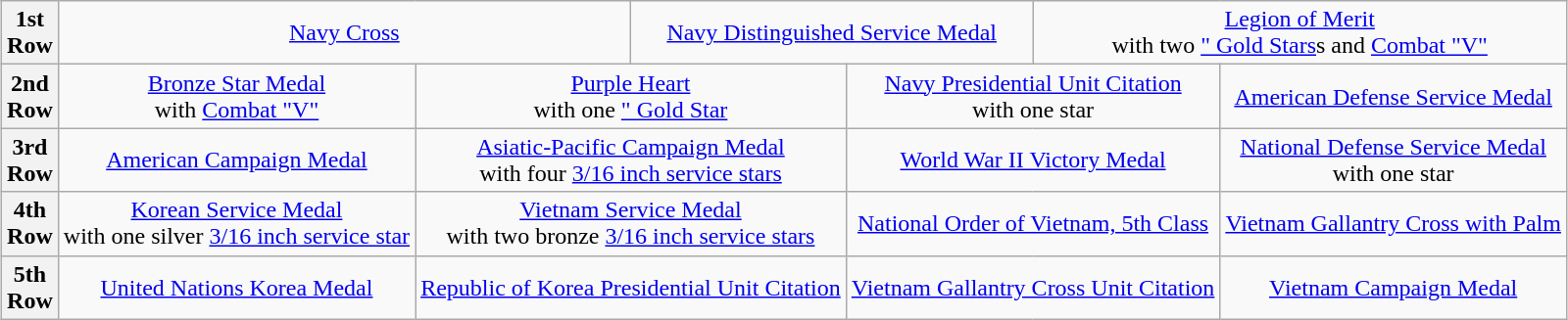<table class="wikitable" style="margin:1em auto; text-align:center;">
<tr>
<th>1st<br>Row</th>
<td colspan="5"><a href='#'>Navy Cross</a></td>
<td colspan="6"><a href='#'>Navy Distinguished Service Medal</a></td>
<td colspan="5"><a href='#'>Legion of Merit</a> <br>with two <a href='#'>" Gold Stars</a>s and <a href='#'>Combat "V"</a></td>
</tr>
<tr>
<th>2nd<br>Row</th>
<td colspan="4"><a href='#'>Bronze Star Medal</a> <br>with <a href='#'>Combat "V"</a></td>
<td colspan="4"><a href='#'>Purple Heart</a> <br>with one <a href='#'>" Gold Star</a></td>
<td colspan="4"><a href='#'>Navy Presidential Unit Citation</a> <br>with one star</td>
<td colspan="4"><a href='#'>American Defense Service Medal</a></td>
</tr>
<tr>
<th>3rd<br>Row</th>
<td colspan="4"><a href='#'>American Campaign Medal</a></td>
<td colspan="4"><a href='#'>Asiatic-Pacific Campaign Medal</a> <br>with four <a href='#'>3/16 inch service stars</a></td>
<td colspan="4"><a href='#'>World War II Victory Medal</a></td>
<td colspan="4"><a href='#'>National Defense Service Medal</a> <br>with one star</td>
</tr>
<tr>
<th>4th<br>Row</th>
<td colspan="4"><a href='#'>Korean Service Medal</a> <br>with one silver <a href='#'>3/16 inch service star</a></td>
<td colspan="4"><a href='#'>Vietnam Service Medal</a> <br>with two bronze <a href='#'>3/16 inch service stars</a></td>
<td colspan="4"><a href='#'>National Order of Vietnam, 5th Class</a></td>
<td colspan="4"><a href='#'>Vietnam Gallantry Cross with Palm</a></td>
</tr>
<tr>
<th>5th<br>Row</th>
<td colspan="4"><a href='#'>United Nations Korea Medal</a></td>
<td colspan="4"><a href='#'>Republic of Korea Presidential Unit Citation</a></td>
<td colspan="4"><a href='#'>Vietnam Gallantry Cross Unit Citation</a></td>
<td colspan="4"><a href='#'>Vietnam Campaign Medal</a></td>
</tr>
</table>
